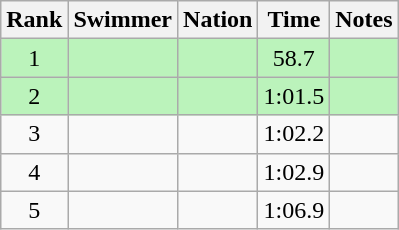<table class="wikitable sortable" style="text-align:center">
<tr>
<th>Rank</th>
<th>Swimmer</th>
<th>Nation</th>
<th>Time</th>
<th>Notes</th>
</tr>
<tr bgcolor=bbf3bb>
<td>1</td>
<td align=left></td>
<td align=left></td>
<td data-sort-value=0:58.7>58.7</td>
<td></td>
</tr>
<tr bgcolor=bbf3bb>
<td>2</td>
<td align=left></td>
<td align=left></td>
<td>1:01.5</td>
<td></td>
</tr>
<tr>
<td>3</td>
<td align=left></td>
<td align=left></td>
<td>1:02.2</td>
<td></td>
</tr>
<tr>
<td>4</td>
<td align=left></td>
<td align=left></td>
<td>1:02.9</td>
<td></td>
</tr>
<tr>
<td>5</td>
<td align=left></td>
<td align=left></td>
<td>1:06.9</td>
<td></td>
</tr>
</table>
